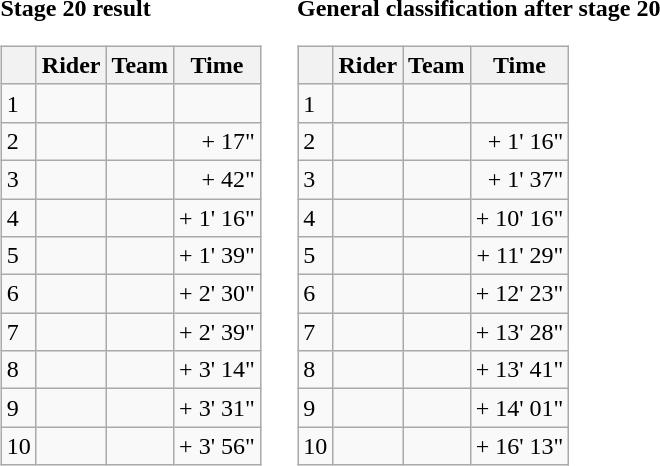<table>
<tr>
<td><strong>Stage 20 result</strong><br><table class="wikitable">
<tr>
<th></th>
<th>Rider</th>
<th>Team</th>
<th>Time</th>
</tr>
<tr>
<td>1</td>
<td></td>
<td></td>
<td align="right"></td>
</tr>
<tr>
<td>2</td>
<td></td>
<td></td>
<td align="right">+ 17"</td>
</tr>
<tr>
<td>3</td>
<td></td>
<td></td>
<td align="right">+ 42"</td>
</tr>
<tr>
<td>4</td>
<td></td>
<td></td>
<td align="right">+ 1' 16"</td>
</tr>
<tr>
<td>5</td>
<td></td>
<td></td>
<td align="right">+ 1' 39"</td>
</tr>
<tr>
<td>6</td>
<td></td>
<td></td>
<td align="right">+ 2' 30"</td>
</tr>
<tr>
<td>7</td>
<td></td>
<td></td>
<td align="right">+ 2' 39"</td>
</tr>
<tr>
<td>8</td>
<td></td>
<td></td>
<td align="right">+ 3' 14"</td>
</tr>
<tr>
<td>9</td>
<td> </td>
<td></td>
<td align="right">+ 3' 31"</td>
</tr>
<tr>
<td>10</td>
<td></td>
<td></td>
<td align="right">+ 3' 56"</td>
</tr>
</table>
</td>
<td></td>
<td><strong>General classification after stage 20</strong><br><table class="wikitable">
<tr>
<th></th>
<th>Rider</th>
<th>Team</th>
<th>Time</th>
</tr>
<tr>
<td>1</td>
<td> </td>
<td></td>
<td align="right"></td>
</tr>
<tr>
<td>2</td>
<td></td>
<td></td>
<td align="right">+ 1' 16"</td>
</tr>
<tr>
<td>3</td>
<td> </td>
<td></td>
<td align="right">+ 1' 37"</td>
</tr>
<tr>
<td>4</td>
<td></td>
<td></td>
<td align="right">+ 10' 16"</td>
</tr>
<tr>
<td>5</td>
<td></td>
<td></td>
<td align="right">+ 11' 29"</td>
</tr>
<tr>
<td>6</td>
<td></td>
<td></td>
<td align="right">+ 12' 23"</td>
</tr>
<tr>
<td>7</td>
<td></td>
<td></td>
<td align="right">+ 13' 28"</td>
</tr>
<tr>
<td>8</td>
<td></td>
<td></td>
<td align="right">+ 13' 41"</td>
</tr>
<tr>
<td>9</td>
<td></td>
<td></td>
<td align="right">+ 14' 01"</td>
</tr>
<tr>
<td>10</td>
<td></td>
<td></td>
<td align="right">+ 16' 13"</td>
</tr>
</table>
</td>
</tr>
</table>
